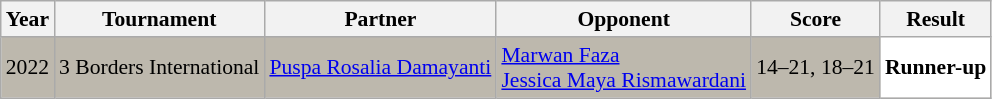<table class="sortable wikitable" style="font-size: 90%;">
<tr>
<th>Year</th>
<th>Tournament</th>
<th>Partner</th>
<th>Opponent</th>
<th>Score</th>
<th>Result</th>
</tr>
<tr style="background:#BDB8AD">
<td align="center">2022</td>
<td align="left">3 Borders International</td>
<td align="left"> <a href='#'>Puspa Rosalia Damayanti</a></td>
<td align="left"> <a href='#'>Marwan Faza</a><br> <a href='#'>Jessica Maya Rismawardani</a></td>
<td align="left">14–21, 18–21</td>
<td style="text-align:left; background:white"> <strong>Runner-up</strong></td>
</tr>
</table>
